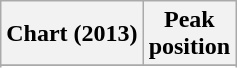<table class="wikitable sortable plainrowheaders" style="text-align:center">
<tr>
<th scope="col">Chart (2013)</th>
<th scope="col">Peak<br>position</th>
</tr>
<tr>
</tr>
<tr>
</tr>
<tr>
</tr>
</table>
